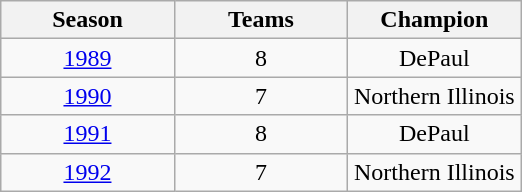<table class="wikitable sortable">
<tr>
<th bgcolor="#DDDDFF" width="33%">Season</th>
<th bgcolor="#DDDDFF" width="33%">Teams</th>
<th bgcolor="#DDDDFF" width="33%">Champion</th>
</tr>
<tr align="center">
<td><a href='#'>1989</a></td>
<td>8</td>
<td>DePaul</td>
</tr>
<tr align="center">
<td><a href='#'>1990</a></td>
<td>7</td>
<td>Northern Illinois</td>
</tr>
<tr align="center">
<td><a href='#'>1991</a></td>
<td>8</td>
<td>DePaul</td>
</tr>
<tr align="center">
<td><a href='#'>1992</a></td>
<td>7</td>
<td>Northern Illinois</td>
</tr>
</table>
